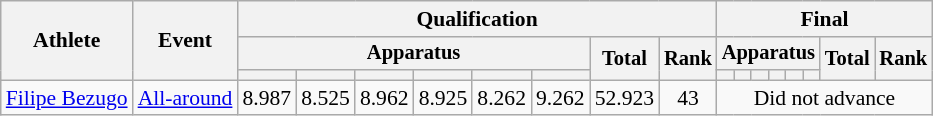<table class="wikitable" style="font-size:90%">
<tr>
<th rowspan=3>Athlete</th>
<th rowspan=3>Event</th>
<th colspan =8>Qualification</th>
<th colspan =8>Final</th>
</tr>
<tr style="font-size:95%">
<th colspan=6>Apparatus</th>
<th rowspan=2>Total</th>
<th rowspan=2>Rank</th>
<th colspan=6>Apparatus</th>
<th rowspan=2>Total</th>
<th rowspan=2>Rank</th>
</tr>
<tr style="font-size:95%">
<th></th>
<th></th>
<th></th>
<th></th>
<th></th>
<th></th>
<th></th>
<th></th>
<th></th>
<th></th>
<th></th>
<th></th>
</tr>
<tr align=center>
<td align=left><a href='#'>Filipe Bezugo</a></td>
<td align=left><a href='#'>All-around</a></td>
<td>8.987</td>
<td>8.525</td>
<td>8.962</td>
<td>8.925</td>
<td>8.262</td>
<td>9.262</td>
<td>52.923</td>
<td>43</td>
<td colspan=8>Did not advance</td>
</tr>
</table>
